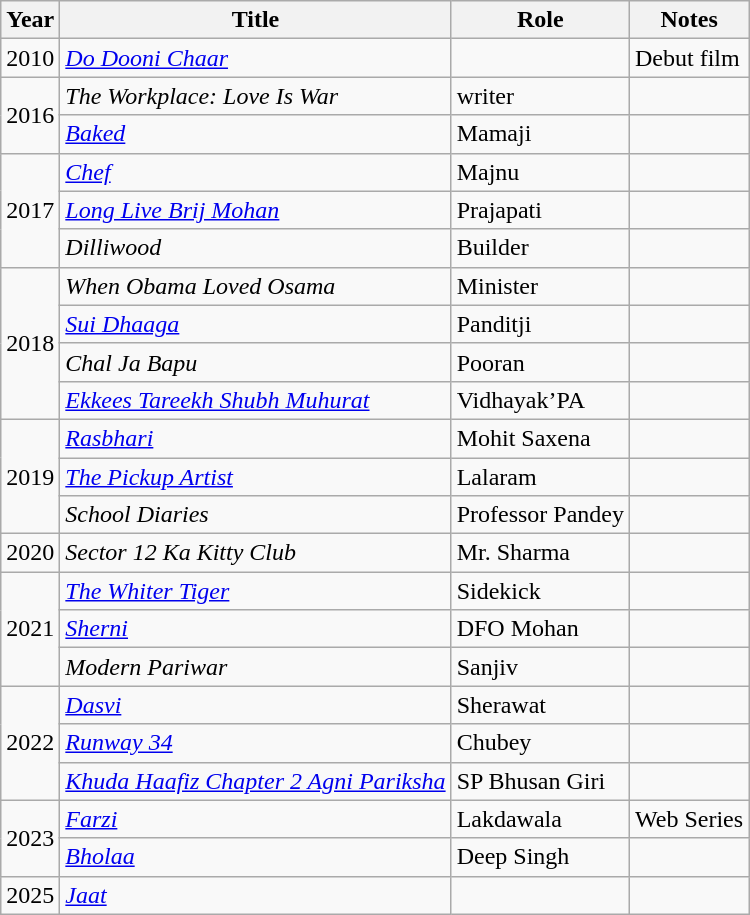<table class="wikitable">
<tr>
<th scope="col">Year</th>
<th scope="col">Title</th>
<th scope="col">Role</th>
<th scope="col">Notes</th>
</tr>
<tr>
<td>2010</td>
<td><em><a href='#'>Do Dooni Chaar</a></em></td>
<td></td>
<td>Debut film</td>
</tr>
<tr>
<td rowspan="2">2016</td>
<td><em>The Workplace: Love Is War</em></td>
<td>writer</td>
<td></td>
</tr>
<tr>
<td><a href='#'><em>Baked</em></a></td>
<td>Mamaji</td>
<td></td>
</tr>
<tr>
<td rowspan="3">2017</td>
<td><a href='#'><em>Chef</em></a></td>
<td>Majnu</td>
<td></td>
</tr>
<tr>
<td><a href='#'><em>Long Live Brij Mohan</em></a></td>
<td>Prajapati</td>
<td></td>
</tr>
<tr>
<td><em>Dilliwood</em></td>
<td>Builder</td>
<td></td>
</tr>
<tr>
<td rowspan="4">2018</td>
<td><em>When Obama Loved Osama</em></td>
<td>Minister</td>
<td></td>
</tr>
<tr>
<td><em><a href='#'>Sui Dhaaga</a></em></td>
<td>Panditji</td>
<td></td>
</tr>
<tr>
<td><em>Chal Ja Bapu</em></td>
<td>Pooran</td>
<td></td>
</tr>
<tr>
<td><em><a href='#'>Ekkees Tareekh Shubh Muhurat</a></em></td>
<td>Vidhayak’PA</td>
<td></td>
</tr>
<tr>
<td rowspan="3">2019</td>
<td><em><a href='#'>Rasbhari</a></em></td>
<td>Mohit Saxena</td>
<td></td>
</tr>
<tr>
<td><a href='#'><em>The Pickup Artist</em></a></td>
<td>Lalaram</td>
<td></td>
</tr>
<tr>
<td><em>School Diaries</em></td>
<td>Professor Pandey</td>
<td></td>
</tr>
<tr>
<td>2020</td>
<td><em>Sector 12 Ka Kitty Club</em></td>
<td>Mr. Sharma</td>
<td></td>
</tr>
<tr>
<td rowspan="3">2021</td>
<td><a href='#'><em>The Whiter Tiger</em></a></td>
<td>Sidekick</td>
<td></td>
</tr>
<tr>
<td><a href='#'><em>Sherni</em></a></td>
<td>DFO Mohan</td>
<td></td>
</tr>
<tr>
<td><em>Modern Pariwar</em></td>
<td>Sanjiv</td>
<td></td>
</tr>
<tr>
<td rowspan="3">2022</td>
<td><em><a href='#'>Dasvi</a></em></td>
<td>Sherawat</td>
<td></td>
</tr>
<tr>
<td><em><a href='#'>Runway 34</a></em></td>
<td>Chubey</td>
<td></td>
</tr>
<tr>
<td><a href='#'><em>Khuda Haafiz Chapter 2 Agni Pariksha</em></a></td>
<td>SP Bhusan Giri</td>
<td></td>
</tr>
<tr>
<td rowspan="2">2023</td>
<td><em><a href='#'>Farzi</a></em></td>
<td>Lakdawala</td>
<td>Web Series</td>
</tr>
<tr>
<td><em><a href='#'>Bholaa</a></em></td>
<td>Deep Singh</td>
<td></td>
</tr>
<tr>
<td>2025</td>
<td><em><a href='#'>Jaat</a></em></td>
<td></td>
<td></td>
</tr>
</table>
